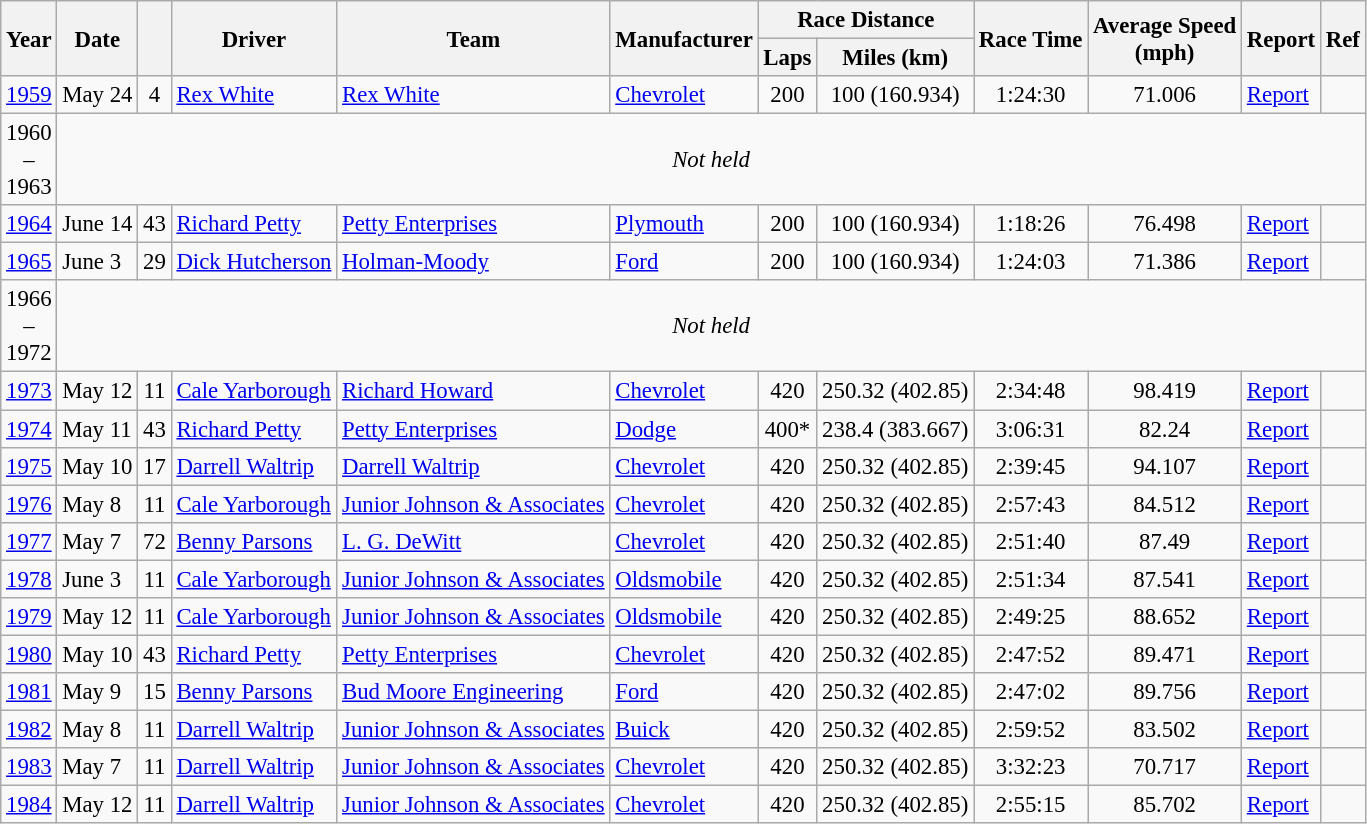<table class="wikitable" style="font-size: 95%;">
<tr>
<th rowspan="2">Year</th>
<th rowspan="2">Date</th>
<th rowspan="2"></th>
<th rowspan="2">Driver</th>
<th rowspan="2">Team</th>
<th rowspan="2">Manufacturer</th>
<th colspan="2">Race Distance</th>
<th rowspan="2">Race Time</th>
<th rowspan="2">Average Speed<br>(mph)</th>
<th rowspan="2">Report</th>
<th rowspan="2">Ref</th>
</tr>
<tr>
<th>Laps</th>
<th>Miles (km)</th>
</tr>
<tr>
<td><a href='#'>1959</a></td>
<td>May 24</td>
<td align="center">4</td>
<td><a href='#'>Rex White</a></td>
<td><a href='#'>Rex White</a></td>
<td><a href='#'>Chevrolet</a></td>
<td align="center">200</td>
<td align="center">100 (160.934)</td>
<td align="center">1:24:30</td>
<td align="center">71.006</td>
<td><a href='#'>Report</a></td>
<td align="center"></td>
</tr>
<tr>
<td align=center>1960<br>–<br>1963</td>
<td colspan=11 align=center><em>Not held</em></td>
</tr>
<tr>
<td><a href='#'>1964</a></td>
<td>June 14</td>
<td align="center">43</td>
<td><a href='#'>Richard Petty</a></td>
<td><a href='#'>Petty Enterprises</a></td>
<td><a href='#'>Plymouth</a></td>
<td align="center">200</td>
<td align="center">100 (160.934)</td>
<td align="center">1:18:26</td>
<td align="center">76.498</td>
<td><a href='#'>Report</a></td>
<td align="center"></td>
</tr>
<tr>
<td><a href='#'>1965</a></td>
<td>June 3</td>
<td align="center">29</td>
<td><a href='#'>Dick Hutcherson</a></td>
<td><a href='#'>Holman-Moody</a></td>
<td><a href='#'>Ford</a></td>
<td align="center">200</td>
<td align="center">100 (160.934)</td>
<td align="center">1:24:03</td>
<td align="center">71.386</td>
<td><a href='#'>Report</a></td>
<td align="center"></td>
</tr>
<tr>
<td align=center>1966<br>–<br>1972</td>
<td colspan=11 align=center><em>Not held</em></td>
</tr>
<tr>
<td><a href='#'>1973</a></td>
<td>May 12</td>
<td align="center">11</td>
<td><a href='#'>Cale Yarborough</a></td>
<td><a href='#'>Richard Howard</a></td>
<td><a href='#'>Chevrolet</a></td>
<td align="center">420</td>
<td align="center">250.32 (402.85)</td>
<td align="center">2:34:48</td>
<td align="center">98.419</td>
<td><a href='#'>Report</a></td>
<td align="center"></td>
</tr>
<tr>
<td><a href='#'>1974</a></td>
<td>May 11</td>
<td align="center">43</td>
<td><a href='#'>Richard Petty</a></td>
<td><a href='#'>Petty Enterprises</a></td>
<td><a href='#'>Dodge</a></td>
<td align="center">400*</td>
<td align="center">238.4 (383.667)</td>
<td align="center">3:06:31</td>
<td align="center">82.24</td>
<td><a href='#'>Report</a></td>
<td align="center"></td>
</tr>
<tr>
<td><a href='#'>1975</a></td>
<td>May 10</td>
<td align="center">17</td>
<td><a href='#'>Darrell Waltrip</a></td>
<td><a href='#'>Darrell Waltrip</a></td>
<td><a href='#'>Chevrolet</a></td>
<td align="center">420</td>
<td align="center">250.32 (402.85)</td>
<td align="center">2:39:45</td>
<td align="center">94.107</td>
<td><a href='#'>Report</a></td>
<td align="center"></td>
</tr>
<tr>
<td><a href='#'>1976</a></td>
<td>May 8</td>
<td align="center">11</td>
<td><a href='#'>Cale Yarborough</a></td>
<td><a href='#'>Junior Johnson & Associates</a></td>
<td><a href='#'>Chevrolet</a></td>
<td align="center">420</td>
<td align="center">250.32 (402.85)</td>
<td align="center">2:57:43</td>
<td align="center">84.512</td>
<td><a href='#'>Report</a></td>
<td align="center"></td>
</tr>
<tr>
<td><a href='#'>1977</a></td>
<td>May 7</td>
<td align="center">72</td>
<td><a href='#'>Benny Parsons</a></td>
<td><a href='#'>L. G. DeWitt</a></td>
<td><a href='#'>Chevrolet</a></td>
<td align="center">420</td>
<td align="center">250.32 (402.85)</td>
<td align="center">2:51:40</td>
<td align="center">87.49</td>
<td><a href='#'>Report</a></td>
<td align="center"></td>
</tr>
<tr>
<td><a href='#'>1978</a></td>
<td>June 3</td>
<td align="center">11</td>
<td><a href='#'>Cale Yarborough</a></td>
<td><a href='#'>Junior Johnson & Associates</a></td>
<td><a href='#'>Oldsmobile</a></td>
<td align="center">420</td>
<td align="center">250.32 (402.85)</td>
<td align="center">2:51:34</td>
<td align="center">87.541</td>
<td><a href='#'>Report</a></td>
<td align="center"></td>
</tr>
<tr>
<td><a href='#'>1979</a></td>
<td>May 12</td>
<td align="center">11</td>
<td><a href='#'>Cale Yarborough</a></td>
<td><a href='#'>Junior Johnson & Associates</a></td>
<td><a href='#'>Oldsmobile</a></td>
<td align="center">420</td>
<td align="center">250.32 (402.85)</td>
<td align="center">2:49:25</td>
<td align="center">88.652</td>
<td><a href='#'>Report</a></td>
<td align="center"></td>
</tr>
<tr>
<td><a href='#'>1980</a></td>
<td>May 10</td>
<td align="center">43</td>
<td><a href='#'>Richard Petty</a></td>
<td><a href='#'>Petty Enterprises</a></td>
<td><a href='#'>Chevrolet</a></td>
<td align="center">420</td>
<td align="center">250.32 (402.85)</td>
<td align="center">2:47:52</td>
<td align="center">89.471</td>
<td><a href='#'>Report</a></td>
<td align="center"></td>
</tr>
<tr>
<td><a href='#'>1981</a></td>
<td>May 9</td>
<td align="center">15</td>
<td><a href='#'>Benny Parsons</a></td>
<td><a href='#'>Bud Moore Engineering</a></td>
<td><a href='#'>Ford</a></td>
<td align="center">420</td>
<td align="center">250.32 (402.85)</td>
<td align="center">2:47:02</td>
<td align="center">89.756</td>
<td><a href='#'>Report</a></td>
<td align="center"></td>
</tr>
<tr>
<td><a href='#'>1982</a></td>
<td>May 8</td>
<td align="center">11</td>
<td><a href='#'>Darrell Waltrip</a></td>
<td><a href='#'>Junior Johnson & Associates</a></td>
<td><a href='#'>Buick</a></td>
<td align="center">420</td>
<td align="center">250.32 (402.85)</td>
<td align="center">2:59:52</td>
<td align="center">83.502</td>
<td><a href='#'>Report</a></td>
<td align="center"></td>
</tr>
<tr>
<td><a href='#'>1983</a></td>
<td>May 7</td>
<td align="center">11</td>
<td><a href='#'>Darrell Waltrip</a></td>
<td><a href='#'>Junior Johnson & Associates</a></td>
<td><a href='#'>Chevrolet</a></td>
<td align="center">420</td>
<td align="center">250.32 (402.85)</td>
<td align="center">3:32:23</td>
<td align="center">70.717</td>
<td><a href='#'>Report</a></td>
<td align="center"></td>
</tr>
<tr>
<td><a href='#'>1984</a></td>
<td>May 12</td>
<td align="center">11</td>
<td><a href='#'>Darrell Waltrip</a></td>
<td><a href='#'>Junior Johnson & Associates</a></td>
<td><a href='#'>Chevrolet</a></td>
<td align="center">420</td>
<td align="center">250.32 (402.85)</td>
<td align="center">2:55:15</td>
<td align="center">85.702</td>
<td><a href='#'>Report</a></td>
<td align="center"></td>
</tr>
</table>
